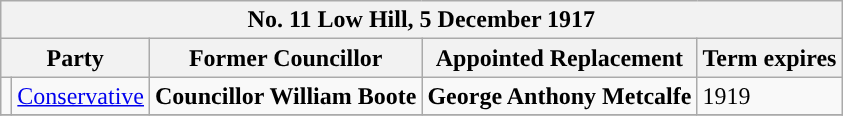<table class="wikitable">
<tr>
<th colspan="5"><strong>No. 11 Low Hill, 5 December 1917</strong></th>
</tr>
<tr>
<th colspan="2">Party</th>
<th>Former Councillor</th>
<th>Appointed Replacement</th>
<th>Term expires</th>
</tr>
<tr>
<td style="background-color:"></td>
<td><a href='#'>Conservative</a></td>
<td><strong>Councillor William Boote</strong></td>
<td><strong>George Anthony Metcalfe</strong></td>
<td>1919</td>
</tr>
<tr>
</tr>
</table>
